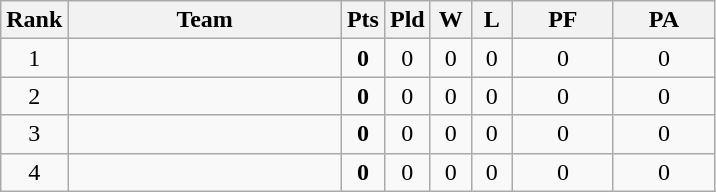<table class=wikitable style=text-align:center>
<tr>
<th width=20>Rank</th>
<th width=175>Team</th>
<th width=20>Pts</th>
<th width=20>Pld</th>
<th width=20>W</th>
<th width=20>L</th>
<th width=60>PF</th>
<th width=60>PA</th>
</tr>
<tr>
<td>1</td>
<td align=left></td>
<td><strong>0</strong></td>
<td>0</td>
<td>0</td>
<td>0</td>
<td>0</td>
<td>0</td>
</tr>
<tr>
<td>2</td>
<td align=left></td>
<td><strong>0</strong></td>
<td>0</td>
<td>0</td>
<td>0</td>
<td>0</td>
<td>0</td>
</tr>
<tr>
<td>3</td>
<td align=left></td>
<td><strong>0</strong></td>
<td>0</td>
<td>0</td>
<td>0</td>
<td>0</td>
<td>0</td>
</tr>
<tr>
<td>4</td>
<td align=left></td>
<td><strong>0</strong></td>
<td>0</td>
<td>0</td>
<td>0</td>
<td>0</td>
<td>0</td>
</tr>
</table>
